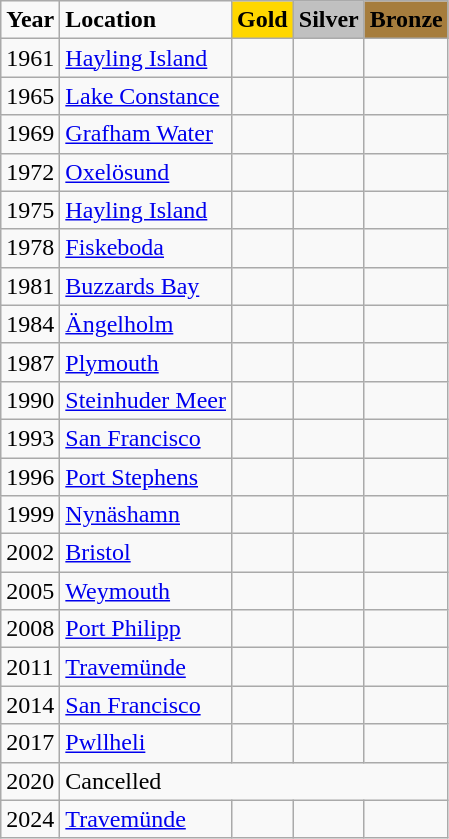<table class="wikitable">
<tr>
<td><strong>Year</strong></td>
<td><strong>Location</strong></td>
<td !align="center" bgcolor="gold" colspan="1"><strong>Gold</strong></td>
<td !align="center" bgcolor="silver" colspan="1"><strong>Silver</strong></td>
<td !align="center" bgcolor="#a67d3d" colspan="1"><strong>Bronze</strong></td>
</tr>
<tr>
<td>1961</td>
<td> <a href='#'>Hayling Island</a></td>
<td></td>
<td></td>
<td></td>
</tr>
<tr>
<td>1965</td>
<td> <a href='#'>Lake Constance</a></td>
<td></td>
<td></td>
<td></td>
</tr>
<tr>
<td>1969</td>
<td> <a href='#'>Grafham Water</a></td>
<td></td>
<td></td>
<td></td>
</tr>
<tr>
<td>1972</td>
<td> <a href='#'>Oxelösund</a></td>
<td></td>
<td></td>
<td></td>
</tr>
<tr>
<td>1975</td>
<td> <a href='#'>Hayling Island</a></td>
<td></td>
<td></td>
<td></td>
</tr>
<tr>
<td>1978</td>
<td> <a href='#'>Fiskeboda</a></td>
<td></td>
<td></td>
<td></td>
</tr>
<tr>
<td>1981</td>
<td> <a href='#'>Buzzards Bay</a></td>
<td></td>
<td></td>
<td></td>
</tr>
<tr>
<td>1984</td>
<td> <a href='#'>Ängelholm</a></td>
<td></td>
<td></td>
<td></td>
</tr>
<tr>
<td>1987</td>
<td> <a href='#'>Plymouth</a></td>
<td></td>
<td></td>
<td></td>
</tr>
<tr>
<td>1990</td>
<td> <a href='#'>Steinhuder Meer</a></td>
<td></td>
<td></td>
<td></td>
</tr>
<tr>
<td>1993</td>
<td> <a href='#'>San Francisco</a></td>
<td></td>
<td></td>
<td></td>
</tr>
<tr>
<td>1996</td>
<td> <a href='#'>Port Stephens</a></td>
<td></td>
<td></td>
<td></td>
</tr>
<tr>
<td>1999</td>
<td> <a href='#'>Nynäshamn</a></td>
<td></td>
<td></td>
<td></td>
</tr>
<tr>
<td>2002</td>
<td> <a href='#'>Bristol</a></td>
<td></td>
<td></td>
<td></td>
</tr>
<tr>
<td>2005</td>
<td> <a href='#'>Weymouth</a></td>
<td></td>
<td></td>
<td></td>
</tr>
<tr>
<td>2008</td>
<td> <a href='#'>Port Philipp</a></td>
<td></td>
<td></td>
<td></td>
</tr>
<tr>
<td>2011</td>
<td> <a href='#'>Travemünde</a></td>
<td></td>
<td></td>
<td></td>
</tr>
<tr>
<td>2014</td>
<td> <a href='#'>San Francisco</a></td>
<td></td>
<td></td>
<td></td>
</tr>
<tr>
<td>2017</td>
<td> <a href='#'>Pwllheli</a></td>
<td></td>
<td></td>
<td></td>
</tr>
<tr>
<td>2020</td>
<td colspan="4">Cancelled</td>
</tr>
<tr>
<td>2024</td>
<td> <a href='#'>Travemünde</a></td>
<td></td>
<td></td>
<td></td>
</tr>
</table>
